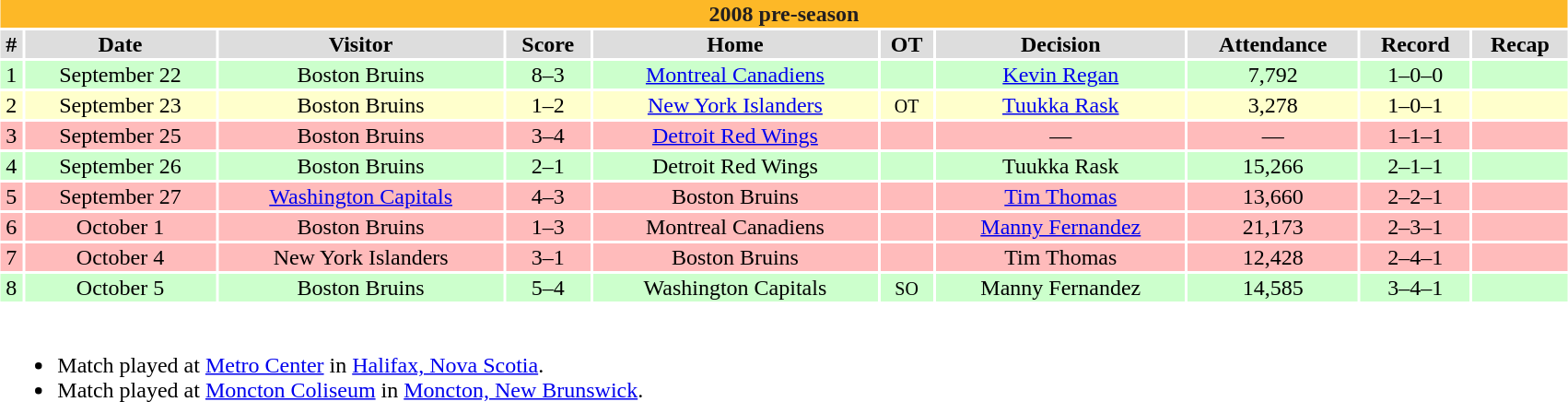<table class="toccolours collapsible collapsed" width=90% style="clear:both; margin:1.5em auto; text-align:center">
<tr>
<th colspan=11 style="background:#FDB827; color:#231F20;">2008 pre-season </th>
</tr>
<tr align="center" bgcolor="#dddddd">
<td><strong>#</strong></td>
<td><strong>Date</strong></td>
<td><strong>Visitor</strong></td>
<td><strong>Score</strong></td>
<td><strong>Home</strong></td>
<td><strong>OT</strong></td>
<td><strong>Decision</strong></td>
<td><strong>Attendance</strong></td>
<td><strong>Record</strong></td>
<td><strong>Recap</strong></td>
</tr>
<tr style="text-align:center; background:#cfc;">
<td>1</td>
<td>September 22</td>
<td>Boston Bruins</td>
<td>8–3</td>
<td><a href='#'>Montreal Canadiens</a></td>
<td></td>
<td><a href='#'>Kevin Regan</a></td>
<td>7,792</td>
<td>1–0–0</td>
<td></td>
</tr>
<tr style="text-align:center; background:#ffc;">
<td>2</td>
<td>September 23</td>
<td>Boston Bruins</td>
<td>1–2</td>
<td><a href='#'>New York Islanders</a></td>
<td><small>OT</small></td>
<td><a href='#'>Tuukka Rask</a></td>
<td>3,278</td>
<td>1–0–1</td>
<td></td>
</tr>
<tr style="text-align:center; background:#fbb;">
<td>3</td>
<td>September 25</td>
<td>Boston Bruins</td>
<td>3–4</td>
<td><a href='#'>Detroit Red Wings</a></td>
<td></td>
<td>—</td>
<td>—</td>
<td>1–1–1</td>
<td></td>
</tr>
<tr style="text-align:center; background:#cfc;">
<td>4</td>
<td>September 26</td>
<td>Boston Bruins</td>
<td>2–1</td>
<td>Detroit Red Wings</td>
<td></td>
<td>Tuukka Rask</td>
<td>15,266</td>
<td>2–1–1</td>
<td></td>
</tr>
<tr style="text-align:center; background:#fbb;">
<td>5</td>
<td>September 27</td>
<td><a href='#'>Washington Capitals</a></td>
<td>4–3</td>
<td>Boston Bruins</td>
<td></td>
<td><a href='#'>Tim Thomas</a></td>
<td>13,660</td>
<td>2–2–1</td>
<td></td>
</tr>
<tr style="text-align:center; background:#fbb;">
<td>6</td>
<td>October 1</td>
<td>Boston Bruins</td>
<td>1–3</td>
<td>Montreal Canadiens</td>
<td></td>
<td><a href='#'>Manny Fernandez</a></td>
<td>21,173</td>
<td>2–3–1</td>
<td></td>
</tr>
<tr style="text-align:center; background:#fbb;">
<td>7</td>
<td>October 4</td>
<td>New York Islanders</td>
<td>3–1</td>
<td>Boston Bruins</td>
<td></td>
<td>Tim Thomas</td>
<td>12,428</td>
<td>2–4–1</td>
<td></td>
</tr>
<tr style="text-align:center; background:#cfc;">
<td>8</td>
<td>October 5</td>
<td>Boston Bruins</td>
<td>5–4</td>
<td>Washington Capitals</td>
<td><small>SO</small></td>
<td>Manny Fernandez</td>
<td>14,585</td>
<td>3–4–1</td>
<td></td>
</tr>
<tr>
<td colspan=9 align="left"><br><ul><li> Match played at <a href='#'>Metro Center</a> in <a href='#'>Halifax, Nova Scotia</a>.</li><li> Match played at <a href='#'>Moncton Coliseum</a> in <a href='#'>Moncton, New Brunswick</a>.</li></ul></td>
</tr>
</table>
